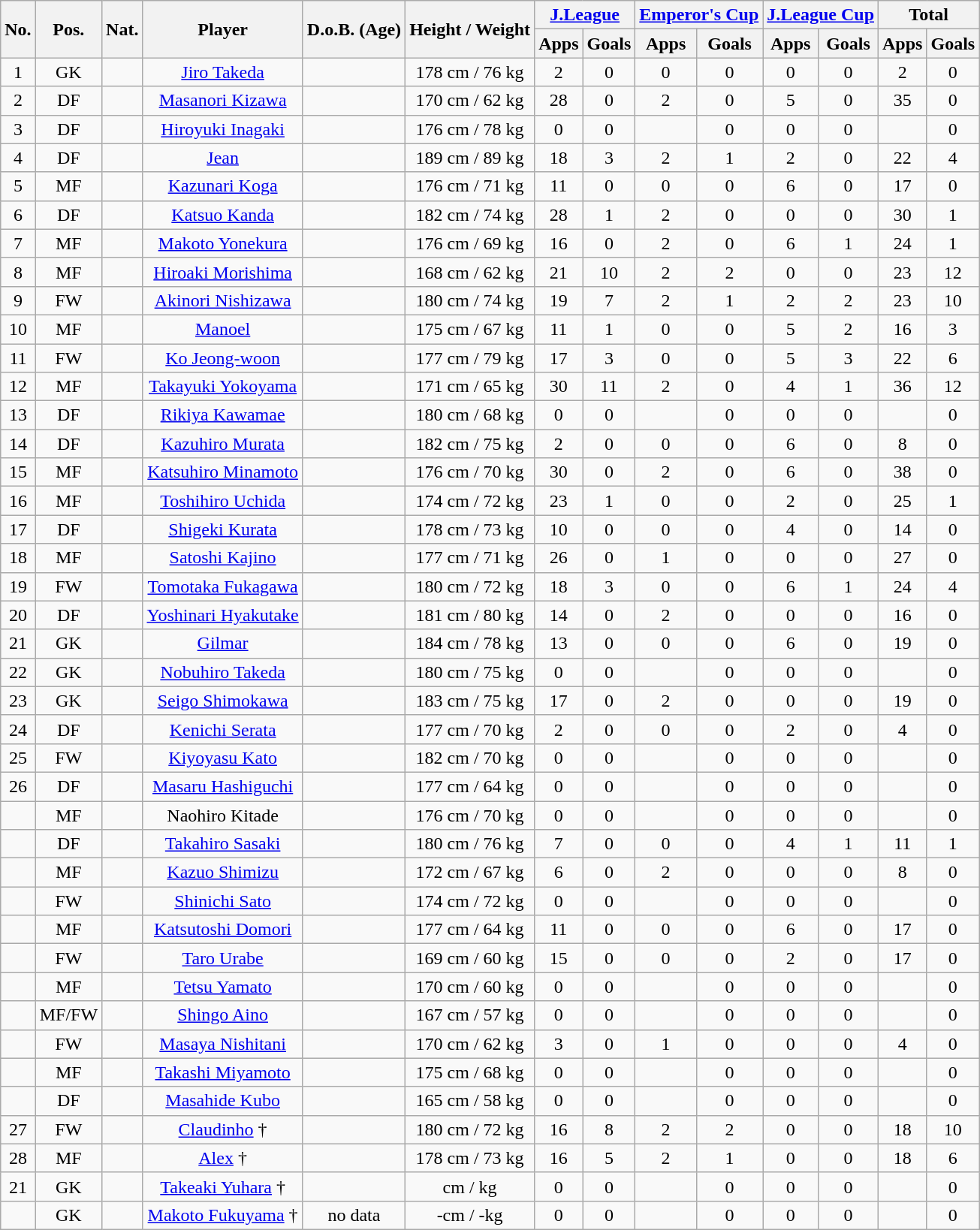<table class="wikitable" style="text-align:center;">
<tr>
<th rowspan="2">No.</th>
<th rowspan="2">Pos.</th>
<th rowspan="2">Nat.</th>
<th rowspan="2">Player</th>
<th rowspan="2">D.o.B. (Age)</th>
<th rowspan="2">Height / Weight</th>
<th colspan="2"><a href='#'>J.League</a></th>
<th colspan="2"><a href='#'>Emperor's Cup</a></th>
<th colspan="2"><a href='#'>J.League Cup</a></th>
<th colspan="2">Total</th>
</tr>
<tr>
<th>Apps</th>
<th>Goals</th>
<th>Apps</th>
<th>Goals</th>
<th>Apps</th>
<th>Goals</th>
<th>Apps</th>
<th>Goals</th>
</tr>
<tr>
<td>1</td>
<td>GK</td>
<td></td>
<td><a href='#'>Jiro Takeda</a></td>
<td></td>
<td>178 cm / 76 kg</td>
<td>2</td>
<td>0</td>
<td>0</td>
<td>0</td>
<td>0</td>
<td>0</td>
<td>2</td>
<td>0</td>
</tr>
<tr>
<td>2</td>
<td>DF</td>
<td></td>
<td><a href='#'>Masanori Kizawa</a></td>
<td></td>
<td>170 cm / 62 kg</td>
<td>28</td>
<td>0</td>
<td>2</td>
<td>0</td>
<td>5</td>
<td>0</td>
<td>35</td>
<td>0</td>
</tr>
<tr>
<td>3</td>
<td>DF</td>
<td></td>
<td><a href='#'>Hiroyuki Inagaki</a></td>
<td></td>
<td>176 cm / 78 kg</td>
<td>0</td>
<td>0</td>
<td></td>
<td>0</td>
<td>0</td>
<td>0</td>
<td></td>
<td>0</td>
</tr>
<tr>
<td>4</td>
<td>DF</td>
<td></td>
<td><a href='#'>Jean</a></td>
<td></td>
<td>189 cm / 89 kg</td>
<td>18</td>
<td>3</td>
<td>2</td>
<td>1</td>
<td>2</td>
<td>0</td>
<td>22</td>
<td>4</td>
</tr>
<tr>
<td>5</td>
<td>MF</td>
<td></td>
<td><a href='#'>Kazunari Koga</a></td>
<td></td>
<td>176 cm / 71 kg</td>
<td>11</td>
<td>0</td>
<td>0</td>
<td>0</td>
<td>6</td>
<td>0</td>
<td>17</td>
<td>0</td>
</tr>
<tr>
<td>6</td>
<td>DF</td>
<td></td>
<td><a href='#'>Katsuo Kanda</a></td>
<td></td>
<td>182 cm / 74 kg</td>
<td>28</td>
<td>1</td>
<td>2</td>
<td>0</td>
<td>0</td>
<td>0</td>
<td>30</td>
<td>1</td>
</tr>
<tr>
<td>7</td>
<td>MF</td>
<td></td>
<td><a href='#'>Makoto Yonekura</a></td>
<td></td>
<td>176 cm / 69 kg</td>
<td>16</td>
<td>0</td>
<td>2</td>
<td>0</td>
<td>6</td>
<td>1</td>
<td>24</td>
<td>1</td>
</tr>
<tr>
<td>8</td>
<td>MF</td>
<td></td>
<td><a href='#'>Hiroaki Morishima</a></td>
<td></td>
<td>168 cm / 62 kg</td>
<td>21</td>
<td>10</td>
<td>2</td>
<td>2</td>
<td>0</td>
<td>0</td>
<td>23</td>
<td>12</td>
</tr>
<tr>
<td>9</td>
<td>FW</td>
<td></td>
<td><a href='#'>Akinori Nishizawa</a></td>
<td></td>
<td>180 cm / 74 kg</td>
<td>19</td>
<td>7</td>
<td>2</td>
<td>1</td>
<td>2</td>
<td>2</td>
<td>23</td>
<td>10</td>
</tr>
<tr>
<td>10</td>
<td>MF</td>
<td></td>
<td><a href='#'>Manoel</a></td>
<td></td>
<td>175 cm / 67 kg</td>
<td>11</td>
<td>1</td>
<td>0</td>
<td>0</td>
<td>5</td>
<td>2</td>
<td>16</td>
<td>3</td>
</tr>
<tr>
<td>11</td>
<td>FW</td>
<td></td>
<td><a href='#'>Ko Jeong-woon</a></td>
<td></td>
<td>177 cm / 79 kg</td>
<td>17</td>
<td>3</td>
<td>0</td>
<td>0</td>
<td>5</td>
<td>3</td>
<td>22</td>
<td>6</td>
</tr>
<tr>
<td>12</td>
<td>MF</td>
<td></td>
<td><a href='#'>Takayuki Yokoyama</a></td>
<td></td>
<td>171 cm / 65 kg</td>
<td>30</td>
<td>11</td>
<td>2</td>
<td>0</td>
<td>4</td>
<td>1</td>
<td>36</td>
<td>12</td>
</tr>
<tr>
<td>13</td>
<td>DF</td>
<td></td>
<td><a href='#'>Rikiya Kawamae</a></td>
<td></td>
<td>180 cm / 68 kg</td>
<td>0</td>
<td>0</td>
<td></td>
<td>0</td>
<td>0</td>
<td>0</td>
<td></td>
<td>0</td>
</tr>
<tr>
<td>14</td>
<td>DF</td>
<td></td>
<td><a href='#'>Kazuhiro Murata</a></td>
<td></td>
<td>182 cm / 75 kg</td>
<td>2</td>
<td>0</td>
<td>0</td>
<td>0</td>
<td>6</td>
<td>0</td>
<td>8</td>
<td>0</td>
</tr>
<tr>
<td>15</td>
<td>MF</td>
<td></td>
<td><a href='#'>Katsuhiro Minamoto</a></td>
<td></td>
<td>176 cm / 70 kg</td>
<td>30</td>
<td>0</td>
<td>2</td>
<td>0</td>
<td>6</td>
<td>0</td>
<td>38</td>
<td>0</td>
</tr>
<tr>
<td>16</td>
<td>MF</td>
<td></td>
<td><a href='#'>Toshihiro Uchida</a></td>
<td></td>
<td>174 cm / 72 kg</td>
<td>23</td>
<td>1</td>
<td>0</td>
<td>0</td>
<td>2</td>
<td>0</td>
<td>25</td>
<td>1</td>
</tr>
<tr>
<td>17</td>
<td>DF</td>
<td></td>
<td><a href='#'>Shigeki Kurata</a></td>
<td></td>
<td>178 cm / 73 kg</td>
<td>10</td>
<td>0</td>
<td>0</td>
<td>0</td>
<td>4</td>
<td>0</td>
<td>14</td>
<td>0</td>
</tr>
<tr>
<td>18</td>
<td>MF</td>
<td></td>
<td><a href='#'>Satoshi Kajino</a></td>
<td></td>
<td>177 cm / 71 kg</td>
<td>26</td>
<td>0</td>
<td>1</td>
<td>0</td>
<td>0</td>
<td>0</td>
<td>27</td>
<td>0</td>
</tr>
<tr>
<td>19</td>
<td>FW</td>
<td></td>
<td><a href='#'>Tomotaka Fukagawa</a></td>
<td></td>
<td>180 cm / 72 kg</td>
<td>18</td>
<td>3</td>
<td>0</td>
<td>0</td>
<td>6</td>
<td>1</td>
<td>24</td>
<td>4</td>
</tr>
<tr>
<td>20</td>
<td>DF</td>
<td></td>
<td><a href='#'>Yoshinari Hyakutake</a></td>
<td></td>
<td>181 cm / 80 kg</td>
<td>14</td>
<td>0</td>
<td>2</td>
<td>0</td>
<td>0</td>
<td>0</td>
<td>16</td>
<td>0</td>
</tr>
<tr>
<td>21</td>
<td>GK</td>
<td></td>
<td><a href='#'>Gilmar</a></td>
<td></td>
<td>184 cm / 78 kg</td>
<td>13</td>
<td>0</td>
<td>0</td>
<td>0</td>
<td>6</td>
<td>0</td>
<td>19</td>
<td>0</td>
</tr>
<tr>
<td>22</td>
<td>GK</td>
<td></td>
<td><a href='#'>Nobuhiro Takeda</a></td>
<td></td>
<td>180 cm / 75 kg</td>
<td>0</td>
<td>0</td>
<td></td>
<td>0</td>
<td>0</td>
<td>0</td>
<td></td>
<td>0</td>
</tr>
<tr>
<td>23</td>
<td>GK</td>
<td></td>
<td><a href='#'>Seigo Shimokawa</a></td>
<td></td>
<td>183 cm / 75 kg</td>
<td>17</td>
<td>0</td>
<td>2</td>
<td>0</td>
<td>0</td>
<td>0</td>
<td>19</td>
<td>0</td>
</tr>
<tr>
<td>24</td>
<td>DF</td>
<td></td>
<td><a href='#'>Kenichi Serata</a></td>
<td></td>
<td>177 cm / 70 kg</td>
<td>2</td>
<td>0</td>
<td>0</td>
<td>0</td>
<td>2</td>
<td>0</td>
<td>4</td>
<td>0</td>
</tr>
<tr>
<td>25</td>
<td>FW</td>
<td></td>
<td><a href='#'>Kiyoyasu Kato</a></td>
<td></td>
<td>182 cm / 70 kg</td>
<td>0</td>
<td>0</td>
<td></td>
<td>0</td>
<td>0</td>
<td>0</td>
<td></td>
<td>0</td>
</tr>
<tr>
<td>26</td>
<td>DF</td>
<td></td>
<td><a href='#'>Masaru Hashiguchi</a></td>
<td></td>
<td>177 cm / 64 kg</td>
<td>0</td>
<td>0</td>
<td></td>
<td>0</td>
<td>0</td>
<td>0</td>
<td></td>
<td>0</td>
</tr>
<tr>
<td></td>
<td>MF</td>
<td></td>
<td>Naohiro Kitade</td>
<td></td>
<td>176 cm / 70 kg</td>
<td>0</td>
<td>0</td>
<td></td>
<td>0</td>
<td>0</td>
<td>0</td>
<td></td>
<td>0</td>
</tr>
<tr>
<td></td>
<td>DF</td>
<td></td>
<td><a href='#'>Takahiro Sasaki</a></td>
<td></td>
<td>180 cm / 76 kg</td>
<td>7</td>
<td>0</td>
<td>0</td>
<td>0</td>
<td>4</td>
<td>1</td>
<td>11</td>
<td>1</td>
</tr>
<tr>
<td></td>
<td>MF</td>
<td></td>
<td><a href='#'>Kazuo Shimizu</a></td>
<td></td>
<td>172 cm / 67 kg</td>
<td>6</td>
<td>0</td>
<td>2</td>
<td>0</td>
<td>0</td>
<td>0</td>
<td>8</td>
<td>0</td>
</tr>
<tr>
<td></td>
<td>FW</td>
<td></td>
<td><a href='#'>Shinichi Sato</a></td>
<td></td>
<td>174 cm / 72 kg</td>
<td>0</td>
<td>0</td>
<td></td>
<td>0</td>
<td>0</td>
<td>0</td>
<td></td>
<td>0</td>
</tr>
<tr>
<td></td>
<td>MF</td>
<td></td>
<td><a href='#'>Katsutoshi Domori</a></td>
<td></td>
<td>177 cm / 64 kg</td>
<td>11</td>
<td>0</td>
<td>0</td>
<td>0</td>
<td>6</td>
<td>0</td>
<td>17</td>
<td>0</td>
</tr>
<tr>
<td></td>
<td>FW</td>
<td></td>
<td><a href='#'>Taro Urabe</a></td>
<td></td>
<td>169 cm / 60 kg</td>
<td>15</td>
<td>0</td>
<td>0</td>
<td>0</td>
<td>2</td>
<td>0</td>
<td>17</td>
<td>0</td>
</tr>
<tr>
<td></td>
<td>MF</td>
<td></td>
<td><a href='#'>Tetsu Yamato</a></td>
<td></td>
<td>170 cm / 60 kg</td>
<td>0</td>
<td>0</td>
<td></td>
<td>0</td>
<td>0</td>
<td>0</td>
<td></td>
<td>0</td>
</tr>
<tr>
<td></td>
<td>MF/FW</td>
<td></td>
<td><a href='#'>Shingo Aino</a></td>
<td></td>
<td>167 cm / 57 kg</td>
<td>0</td>
<td>0</td>
<td></td>
<td>0</td>
<td>0</td>
<td>0</td>
<td></td>
<td>0</td>
</tr>
<tr>
<td></td>
<td>FW</td>
<td></td>
<td><a href='#'>Masaya Nishitani</a></td>
<td></td>
<td>170 cm / 62 kg</td>
<td>3</td>
<td>0</td>
<td>1</td>
<td>0</td>
<td>0</td>
<td>0</td>
<td>4</td>
<td>0</td>
</tr>
<tr>
<td></td>
<td>MF</td>
<td></td>
<td><a href='#'>Takashi Miyamoto</a></td>
<td></td>
<td>175 cm / 68 kg</td>
<td>0</td>
<td>0</td>
<td></td>
<td>0</td>
<td>0</td>
<td>0</td>
<td></td>
<td>0</td>
</tr>
<tr>
<td></td>
<td>DF</td>
<td></td>
<td><a href='#'>Masahide Kubo</a></td>
<td></td>
<td>165 cm / 58 kg</td>
<td>0</td>
<td>0</td>
<td></td>
<td>0</td>
<td>0</td>
<td>0</td>
<td></td>
<td>0</td>
</tr>
<tr>
<td>27</td>
<td>FW</td>
<td></td>
<td><a href='#'>Claudinho</a> †</td>
<td></td>
<td>180 cm / 72 kg</td>
<td>16</td>
<td>8</td>
<td>2</td>
<td>2</td>
<td>0</td>
<td>0</td>
<td>18</td>
<td>10</td>
</tr>
<tr>
<td>28</td>
<td>MF</td>
<td></td>
<td><a href='#'>Alex</a> †</td>
<td></td>
<td>178 cm / 73 kg</td>
<td>16</td>
<td>5</td>
<td>2</td>
<td>1</td>
<td>0</td>
<td>0</td>
<td>18</td>
<td>6</td>
</tr>
<tr>
<td>21</td>
<td>GK</td>
<td></td>
<td><a href='#'>Takeaki Yuhara</a> †</td>
<td></td>
<td>cm / kg</td>
<td>0</td>
<td>0</td>
<td></td>
<td>0</td>
<td>0</td>
<td>0</td>
<td></td>
<td>0</td>
</tr>
<tr>
<td></td>
<td>GK</td>
<td></td>
<td><a href='#'>Makoto Fukuyama</a> †</td>
<td>no data</td>
<td>-cm / -kg</td>
<td>0</td>
<td>0</td>
<td></td>
<td>0</td>
<td>0</td>
<td>0</td>
<td></td>
<td>0</td>
</tr>
</table>
